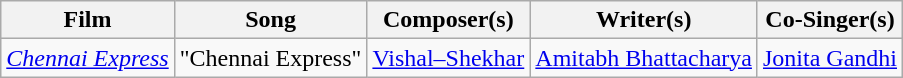<table class="wikitable">
<tr>
<th>Film</th>
<th>Song</th>
<th>Composer(s)</th>
<th>Writer(s)</th>
<th>Co-Singer(s)</th>
</tr>
<tr>
<td><em><a href='#'>Chennai Express</a></em></td>
<td>"Chennai Express"</td>
<td><a href='#'>Vishal–Shekhar</a></td>
<td><a href='#'>Amitabh Bhattacharya</a></td>
<td><a href='#'>Jonita Gandhi</a></td>
</tr>
</table>
